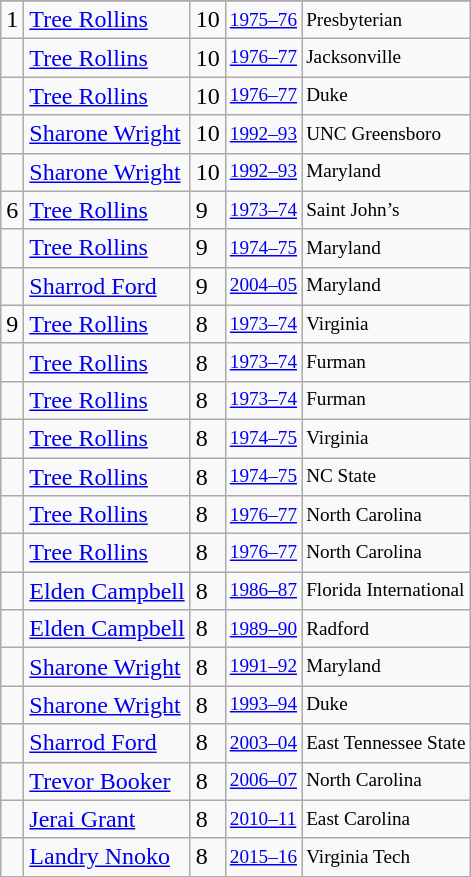<table class="wikitable">
<tr>
</tr>
<tr>
<td>1</td>
<td><a href='#'>Tree Rollins</a></td>
<td>10</td>
<td style="font-size:80%;"><a href='#'>1975–76</a></td>
<td style="font-size:80%;">Presbyterian</td>
</tr>
<tr>
<td></td>
<td><a href='#'>Tree Rollins</a></td>
<td>10</td>
<td style="font-size:80%;"><a href='#'>1976–77</a></td>
<td style="font-size:80%;">Jacksonville</td>
</tr>
<tr>
<td></td>
<td><a href='#'>Tree Rollins</a></td>
<td>10</td>
<td style="font-size:80%;"><a href='#'>1976–77</a></td>
<td style="font-size:80%;">Duke</td>
</tr>
<tr>
<td></td>
<td><a href='#'>Sharone Wright</a></td>
<td>10</td>
<td style="font-size:80%;"><a href='#'>1992–93</a></td>
<td style="font-size:80%;">UNC Greensboro</td>
</tr>
<tr>
<td></td>
<td><a href='#'>Sharone Wright</a></td>
<td>10</td>
<td style="font-size:80%;"><a href='#'>1992–93</a></td>
<td style="font-size:80%;">Maryland</td>
</tr>
<tr>
<td>6</td>
<td><a href='#'>Tree Rollins</a></td>
<td>9</td>
<td style="font-size:80%;"><a href='#'>1973–74</a></td>
<td style="font-size:80%;">Saint John’s</td>
</tr>
<tr>
<td></td>
<td><a href='#'>Tree Rollins</a></td>
<td>9</td>
<td style="font-size:80%;"><a href='#'>1974–75</a></td>
<td style="font-size:80%;">Maryland</td>
</tr>
<tr>
<td></td>
<td><a href='#'>Sharrod Ford</a></td>
<td>9</td>
<td style="font-size:80%;"><a href='#'>2004–05</a></td>
<td style="font-size:80%;">Maryland</td>
</tr>
<tr>
<td>9</td>
<td><a href='#'>Tree Rollins</a></td>
<td>8</td>
<td style="font-size:80%;"><a href='#'>1973–74</a></td>
<td style="font-size:80%;">Virginia</td>
</tr>
<tr>
<td></td>
<td><a href='#'>Tree Rollins</a></td>
<td>8</td>
<td style="font-size:80%;"><a href='#'>1973–74</a></td>
<td style="font-size:80%;">Furman</td>
</tr>
<tr>
<td></td>
<td><a href='#'>Tree Rollins</a></td>
<td>8</td>
<td style="font-size:80%;"><a href='#'>1973–74</a></td>
<td style="font-size:80%;">Furman</td>
</tr>
<tr>
<td></td>
<td><a href='#'>Tree Rollins</a></td>
<td>8</td>
<td style="font-size:80%;"><a href='#'>1974–75</a></td>
<td style="font-size:80%;">Virginia</td>
</tr>
<tr>
<td></td>
<td><a href='#'>Tree Rollins</a></td>
<td>8</td>
<td style="font-size:80%;"><a href='#'>1974–75</a></td>
<td style="font-size:80%;">NC State</td>
</tr>
<tr>
<td></td>
<td><a href='#'>Tree Rollins</a></td>
<td>8</td>
<td style="font-size:80%;"><a href='#'>1976–77</a></td>
<td style="font-size:80%;">North Carolina</td>
</tr>
<tr>
<td></td>
<td><a href='#'>Tree Rollins</a></td>
<td>8</td>
<td style="font-size:80%;"><a href='#'>1976–77</a></td>
<td style="font-size:80%;">North Carolina</td>
</tr>
<tr>
<td></td>
<td><a href='#'>Elden Campbell</a></td>
<td>8</td>
<td style="font-size:80%;"><a href='#'>1986–87</a></td>
<td style="font-size:80%;">Florida International</td>
</tr>
<tr>
<td></td>
<td><a href='#'>Elden Campbell</a></td>
<td>8</td>
<td style="font-size:80%;"><a href='#'>1989–90</a></td>
<td style="font-size:80%;">Radford</td>
</tr>
<tr>
<td></td>
<td><a href='#'>Sharone Wright</a></td>
<td>8</td>
<td style="font-size:80%;"><a href='#'>1991–92</a></td>
<td style="font-size:80%;">Maryland</td>
</tr>
<tr>
<td></td>
<td><a href='#'>Sharone Wright</a></td>
<td>8</td>
<td style="font-size:80%;"><a href='#'>1993–94</a></td>
<td style="font-size:80%;">Duke</td>
</tr>
<tr>
<td></td>
<td><a href='#'>Sharrod Ford</a></td>
<td>8</td>
<td style="font-size:80%;"><a href='#'>2003–04</a></td>
<td style="font-size:80%;">East Tennessee State</td>
</tr>
<tr>
<td></td>
<td><a href='#'>Trevor Booker</a></td>
<td>8</td>
<td style="font-size:80%;"><a href='#'>2006–07</a></td>
<td style="font-size:80%;">North Carolina</td>
</tr>
<tr>
<td></td>
<td><a href='#'>Jerai Grant</a></td>
<td>8</td>
<td style="font-size:80%;"><a href='#'>2010–11</a></td>
<td style="font-size:80%;">East Carolina</td>
</tr>
<tr>
<td></td>
<td><a href='#'>Landry Nnoko</a></td>
<td>8</td>
<td style="font-size:80%;"><a href='#'>2015–16</a></td>
<td style="font-size:80%;">Virginia Tech</td>
</tr>
</table>
